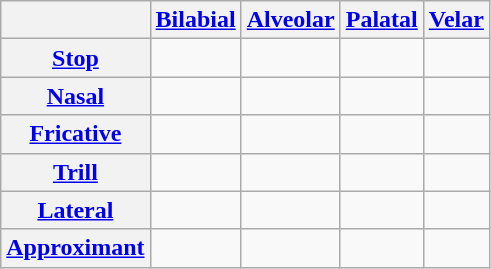<table class="wikitable" style="text-align:center;">
<tr>
<th></th>
<th colspan="2"><a href='#'>Bilabial</a></th>
<th colspan="2"><a href='#'>Alveolar</a></th>
<th><a href='#'>Palatal</a></th>
<th colspan="2"><a href='#'>Velar</a></th>
</tr>
<tr>
<th><a href='#'>Stop</a></th>
<td style="border-right:0;"></td>
<td style="border-left:0;"></td>
<td style="border-right:0;"></td>
<td style="border-left:0;"></td>
<td></td>
<td style="border-right:0;"></td>
<td style="border-left:0;"></td>
</tr>
<tr>
<th><a href='#'>Nasal</a></th>
<td colspan="2"></td>
<td colspan="2"></td>
<td></td>
<td colspan="2"></td>
</tr>
<tr>
<th><a href='#'>Fricative</a></th>
<td colspan="2"></td>
<td colspan="2" style="border-right:0;"></td>
<td></td>
<td style="border-right:0;"></td>
<td style="border-left:0;"></td>
</tr>
<tr>
<th><a href='#'>Trill</a></th>
<td colspan="2"></td>
<td colspan="2"></td>
<td></td>
<td colspan="2"></td>
</tr>
<tr>
<th><a href='#'>Lateral</a></th>
<td colspan="2"></td>
<td colspan="2"></td>
<td></td>
<td colspan="2"></td>
</tr>
<tr>
<th><a href='#'>Approximant</a></th>
<td colspan="2"></td>
<td colspan="2"></td>
<td></td>
<td colspan="2"></td>
</tr>
</table>
